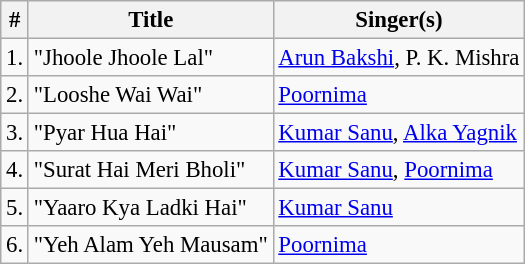<table class="wikitable sortable" style="font-size:95%;">
<tr>
<th>#</th>
<th>Title</th>
<th>Singer(s)</th>
</tr>
<tr>
<td>1.</td>
<td>"Jhoole Jhoole Lal"</td>
<td><a href='#'>Arun Bakshi</a>, P. K. Mishra</td>
</tr>
<tr>
<td>2.</td>
<td>"Looshe Wai Wai"</td>
<td><a href='#'>Poornima</a></td>
</tr>
<tr>
<td>3.</td>
<td>"Pyar Hua Hai"</td>
<td><a href='#'>Kumar Sanu</a>, <a href='#'>Alka Yagnik</a></td>
</tr>
<tr>
<td>4.</td>
<td>"Surat Hai Meri Bholi"</td>
<td><a href='#'>Kumar Sanu</a>, <a href='#'>Poornima</a></td>
</tr>
<tr>
<td>5.</td>
<td>"Yaaro Kya Ladki Hai"</td>
<td><a href='#'>Kumar Sanu</a></td>
</tr>
<tr>
<td>6.</td>
<td>"Yeh Alam Yeh Mausam"</td>
<td><a href='#'>Poornima</a></td>
</tr>
</table>
